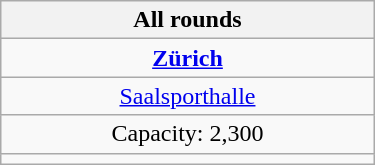<table class=wikitable style=text-align:center width=250>
<tr>
<th>All rounds</th>
</tr>
<tr>
<td><strong> <a href='#'>Zürich</a></strong></td>
</tr>
<tr>
<td><a href='#'>Saalsporthalle</a></td>
</tr>
<tr>
<td>Capacity: 2,300</td>
</tr>
<tr>
<td></td>
</tr>
</table>
